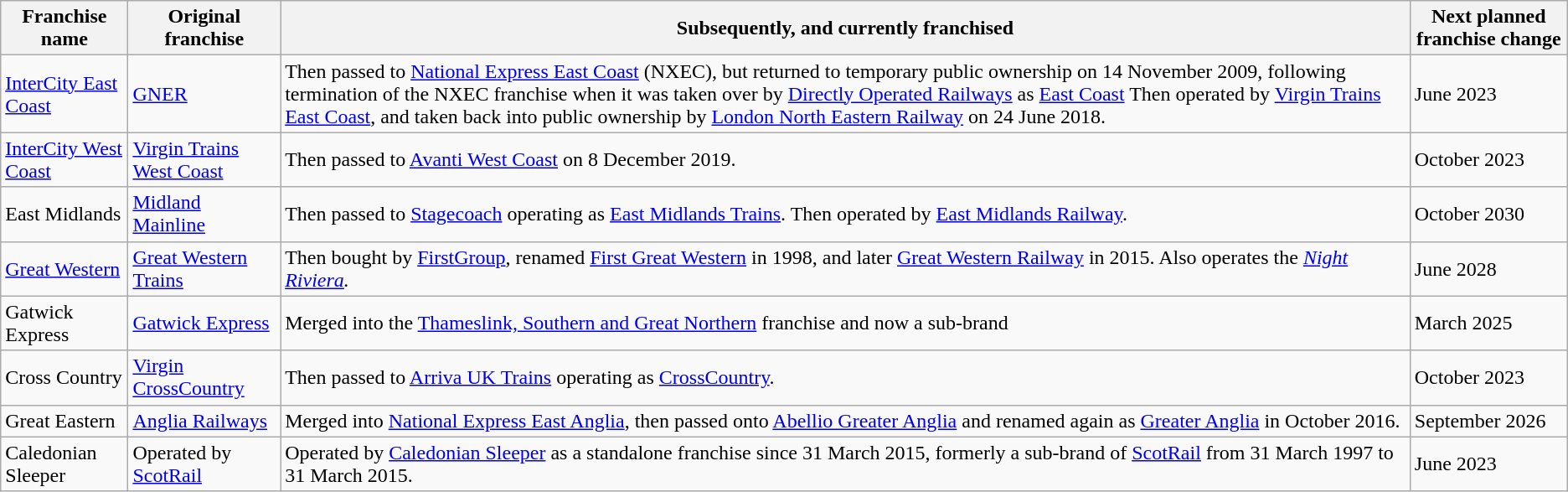<table class="wikitable">
<tr>
<th>Franchise name</th>
<th>Original franchise</th>
<th>Subsequently, and currently franchised</th>
<th>Next planned franchise change</th>
</tr>
<tr>
<td><a href='#'>InterCity East Coast</a></td>
<td><a href='#'>GNER</a></td>
<td>Then passed to <a href='#'>National Express East Coast</a> (NXEC), but returned to temporary public ownership on 14 November 2009, following termination of the NXEC franchise when it was taken over by <a href='#'>Directly Operated Railways</a> as <a href='#'>East Coast</a> Then operated by <a href='#'>Virgin Trains East Coast</a>, and taken back into public ownership by <a href='#'>London North Eastern Railway</a> on 24 June 2018.</td>
<td>June 2023</td>
</tr>
<tr>
<td><a href='#'>InterCity West Coast</a></td>
<td><a href='#'>Virgin Trains West Coast</a></td>
<td>Then passed to <a href='#'>Avanti West Coast</a> on 8 December 2019.</td>
<td>October 2023</td>
</tr>
<tr>
<td>East Midlands</td>
<td><a href='#'>Midland Mainline</a></td>
<td>Then passed to <a href='#'>Stagecoach</a> operating as <a href='#'>East Midlands Trains</a>. Then operated by <a href='#'>East Midlands Railway</a>.</td>
<td>October 2030</td>
</tr>
<tr>
<td><a href='#'>Great Western</a></td>
<td><a href='#'>Great Western Trains</a></td>
<td>Then bought by <a href='#'>FirstGroup</a>, renamed <a href='#'>First Great Western</a> in 1998, and later <a href='#'>Great Western Railway</a> in 2015. Also operates the <em><a href='#'>Night Riviera</a>.</em></td>
<td>June 2028</td>
</tr>
<tr>
<td>Gatwick Express</td>
<td><a href='#'>Gatwick Express</a></td>
<td>Merged into the <a href='#'>Thameslink, Southern and Great Northern</a> franchise and now a sub-brand</td>
<td>March 2025</td>
</tr>
<tr>
<td>Cross Country</td>
<td><a href='#'>Virgin CrossCountry</a></td>
<td>Then passed to <a href='#'>Arriva UK Trains</a> operating as <a href='#'>CrossCountry</a>.</td>
<td>October 2023</td>
</tr>
<tr>
<td>Great Eastern</td>
<td><a href='#'>Anglia Railways</a></td>
<td>Merged into <a href='#'>National Express East Anglia</a>, then passed onto <a href='#'>Abellio Greater Anglia</a> and renamed again as <a href='#'>Greater Anglia</a> in October 2016.</td>
<td>September 2026</td>
</tr>
<tr>
<td>Caledonian Sleeper</td>
<td>Operated by <a href='#'>ScotRail</a></td>
<td>Operated by <a href='#'>Caledonian Sleeper</a> as a standalone franchise since 31 March 2015, formerly a sub-brand of <a href='#'>ScotRail</a> from 31 March 1997 to 31 March 2015.</td>
<td>June 2023</td>
</tr>
</table>
